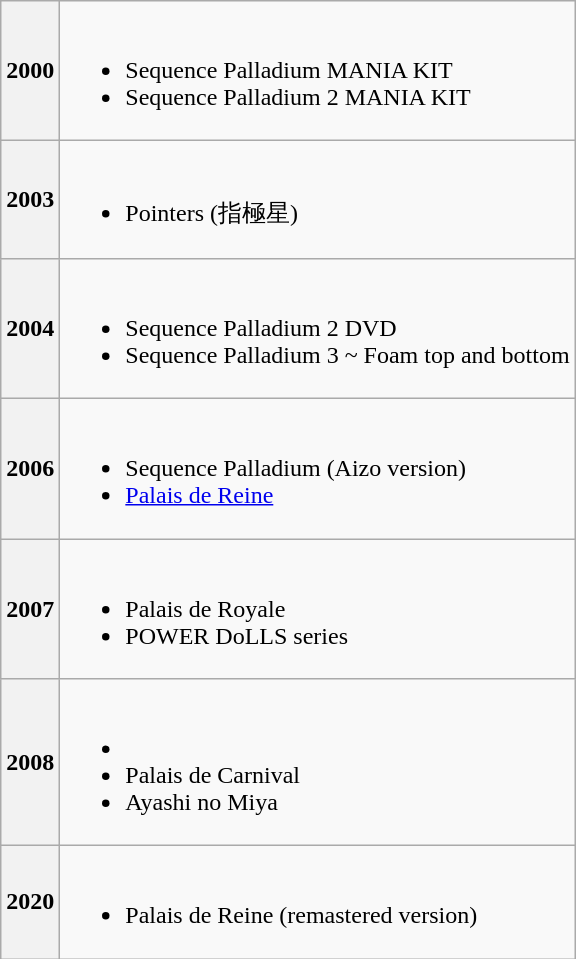<table class="wikitable">
<tr>
<th>2000</th>
<td><br><ul><li>Sequence Palladium MANIA KIT</li><li>Sequence Palladium 2 MANIA KIT</li></ul></td>
</tr>
<tr>
<th>2003</th>
<td><br><ul><li>Pointers (指極星)</li></ul></td>
</tr>
<tr>
<th>2004</th>
<td><br><ul><li>Sequence Palladium 2 DVD</li><li>Sequence Palladium 3 ~ Foam top and bottom</li></ul></td>
</tr>
<tr>
<th>2006</th>
<td><br><ul><li>Sequence Palladium (Aizo version)</li><li><a href='#'>Palais de Reine</a></li></ul></td>
</tr>
<tr>
<th>2007</th>
<td><br><ul><li>Palais de Royale</li><li>POWER DoLLS series</li></ul></td>
</tr>
<tr>
<th>2008</th>
<td><br><ul><li></li><li>Palais de Carnival</li><li>Ayashi no Miya</li></ul></td>
</tr>
<tr>
<th>2020</th>
<td><br><ul><li>Palais de Reine (remastered version)</li></ul></td>
</tr>
</table>
